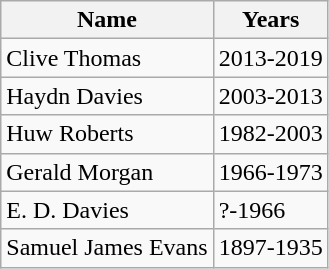<table class="wikitable sortable">
<tr>
<th>Name</th>
<th>Years</th>
</tr>
<tr>
<td>Clive Thomas</td>
<td>2013-2019</td>
</tr>
<tr>
<td>Haydn Davies</td>
<td>2003-2013</td>
</tr>
<tr>
<td>Huw Roberts</td>
<td>1982-2003</td>
</tr>
<tr>
<td>Gerald Morgan</td>
<td>1966-1973</td>
</tr>
<tr>
<td>E. D. Davies</td>
<td>?-1966</td>
</tr>
<tr>
<td>Samuel James Evans  </td>
<td>1897-1935</td>
</tr>
</table>
